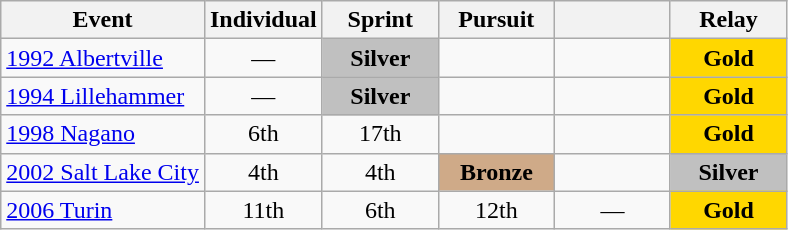<table class="wikitable" style="text-align: center;">
<tr ">
<th>Event</th>
<th style="width:70px;">Individual</th>
<th style="width:70px;">Sprint</th>
<th style="width:70px;">Pursuit</th>
<th style="width:70px;"></th>
<th style="width:70px;">Relay</th>
</tr>
<tr>
<td align=left> <a href='#'>1992 Albertville</a></td>
<td>—</td>
<td style="background:silver;"><strong>Silver</strong></td>
<td></td>
<td></td>
<td style="background:gold;"><strong>Gold</strong></td>
</tr>
<tr>
<td align=left> <a href='#'>1994 Lillehammer</a></td>
<td>—</td>
<td style="background:silver;"><strong>Silver</strong></td>
<td></td>
<td></td>
<td style="background:gold;"><strong>Gold</strong></td>
</tr>
<tr>
<td align=left> <a href='#'>1998 Nagano</a></td>
<td>6th</td>
<td>17th</td>
<td></td>
<td></td>
<td style="background:gold;"><strong>Gold</strong></td>
</tr>
<tr>
<td align=left> <a href='#'>2002 Salt Lake City</a></td>
<td>4th</td>
<td>4th</td>
<td style="background:#cfaa88;"><strong>Bronze</strong></td>
<td></td>
<td style="background:silver;"><strong>Silver</strong></td>
</tr>
<tr>
<td align=left> <a href='#'>2006 Turin</a></td>
<td>11th</td>
<td>6th</td>
<td>12th</td>
<td>—</td>
<td style="background:gold;"><strong>Gold</strong></td>
</tr>
</table>
